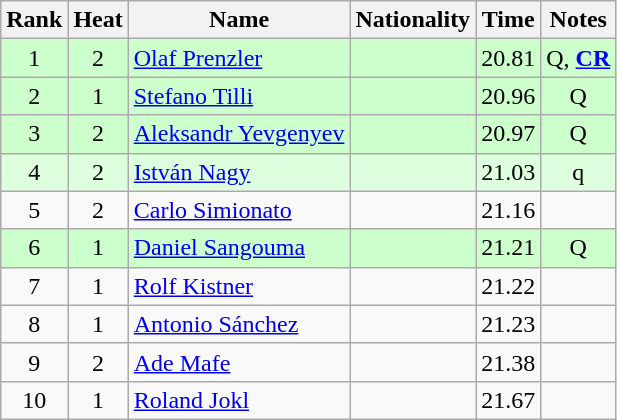<table class="wikitable sortable" style="text-align:center">
<tr>
<th>Rank</th>
<th>Heat</th>
<th>Name</th>
<th>Nationality</th>
<th>Time</th>
<th>Notes</th>
</tr>
<tr bgcolor=ccffcc>
<td>1</td>
<td>2</td>
<td align="left"><a href='#'>Olaf Prenzler</a></td>
<td align=left></td>
<td>20.81</td>
<td>Q, <strong><a href='#'>CR</a></strong></td>
</tr>
<tr bgcolor=ccffcc>
<td>2</td>
<td>1</td>
<td align="left"><a href='#'>Stefano Tilli</a></td>
<td align=left></td>
<td>20.96</td>
<td>Q</td>
</tr>
<tr bgcolor=ccffcc>
<td>3</td>
<td>2</td>
<td align="left"><a href='#'>Aleksandr Yevgenyev</a></td>
<td align=left></td>
<td>20.97</td>
<td>Q</td>
</tr>
<tr bgcolor=ddffdd>
<td>4</td>
<td>2</td>
<td align="left"><a href='#'>István Nagy</a></td>
<td align=left></td>
<td>21.03</td>
<td>q</td>
</tr>
<tr>
<td>5</td>
<td>2</td>
<td align="left"><a href='#'>Carlo Simionato</a></td>
<td align=left></td>
<td>21.16</td>
<td></td>
</tr>
<tr bgcolor=ccffcc>
<td>6</td>
<td>1</td>
<td align="left"><a href='#'>Daniel Sangouma</a></td>
<td align=left></td>
<td>21.21</td>
<td>Q</td>
</tr>
<tr>
<td>7</td>
<td>1</td>
<td align="left"><a href='#'>Rolf Kistner</a></td>
<td align=left></td>
<td>21.22</td>
<td></td>
</tr>
<tr>
<td>8</td>
<td>1</td>
<td align="left"><a href='#'>Antonio Sánchez</a></td>
<td align=left></td>
<td>21.23</td>
<td></td>
</tr>
<tr>
<td>9</td>
<td>2</td>
<td align="left"><a href='#'>Ade Mafe</a></td>
<td align=left></td>
<td>21.38</td>
<td></td>
</tr>
<tr>
<td>10</td>
<td>1</td>
<td align="left"><a href='#'>Roland Jokl</a></td>
<td align=left></td>
<td>21.67</td>
<td></td>
</tr>
</table>
